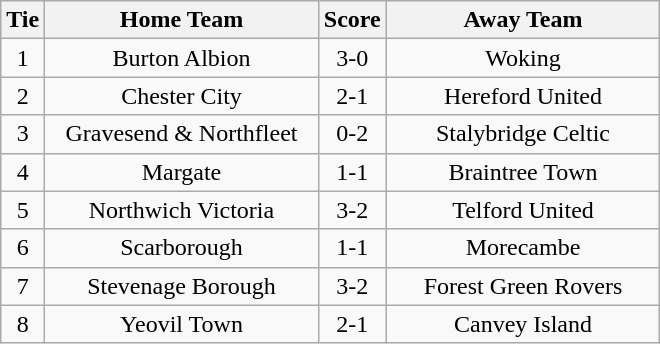<table class="wikitable" style="text-align:center;">
<tr>
<th width=20>Tie</th>
<th width=175>Home Team</th>
<th width=20>Score</th>
<th width=175>Away Team</th>
</tr>
<tr>
<td>1</td>
<td>Burton Albion</td>
<td>3-0</td>
<td>Woking</td>
</tr>
<tr>
<td>2</td>
<td>Chester City</td>
<td>2-1</td>
<td>Hereford United</td>
</tr>
<tr>
<td>3</td>
<td>Gravesend & Northfleet</td>
<td>0-2</td>
<td>Stalybridge Celtic</td>
</tr>
<tr>
<td>4</td>
<td>Margate</td>
<td>1-1</td>
<td>Braintree Town</td>
</tr>
<tr>
<td>5</td>
<td>Northwich Victoria</td>
<td>3-2</td>
<td>Telford United</td>
</tr>
<tr>
<td>6</td>
<td>Scarborough</td>
<td>1-1</td>
<td>Morecambe</td>
</tr>
<tr>
<td>7</td>
<td>Stevenage Borough</td>
<td>3-2</td>
<td>Forest Green Rovers</td>
</tr>
<tr>
<td>8</td>
<td>Yeovil Town</td>
<td>2-1</td>
<td>Canvey Island</td>
</tr>
</table>
